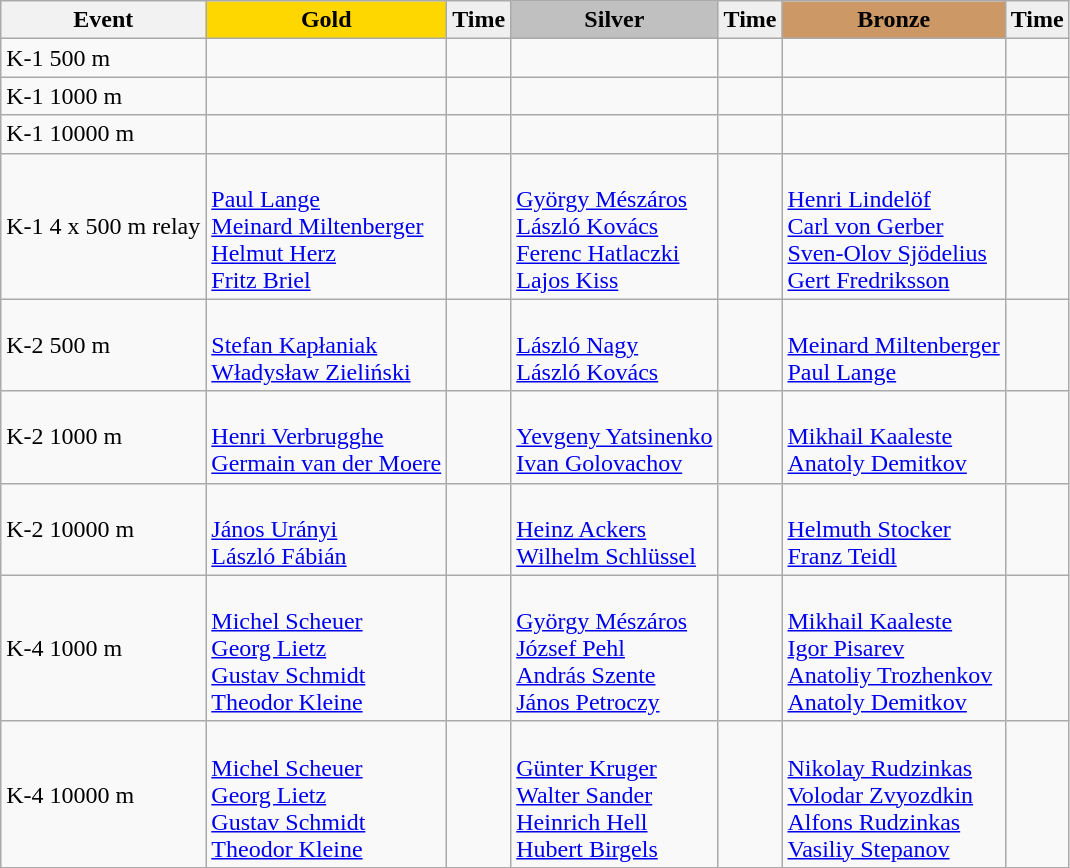<table class="wikitable">
<tr>
<th>Event</th>
<td align=center bgcolor="gold"><strong>Gold</strong></td>
<td align=center bgcolor="EFEFEF"><strong>Time</strong></td>
<td align=center bgcolor="silver"><strong>Silver</strong></td>
<td align=center bgcolor="EFEFEF"><strong>Time</strong></td>
<td align=center bgcolor="CC9966"><strong>Bronze</strong></td>
<td align=center bgcolor="EFEFEF"><strong>Time</strong></td>
</tr>
<tr>
<td>K-1 500 m</td>
<td></td>
<td></td>
<td></td>
<td></td>
<td></td>
<td></td>
</tr>
<tr>
<td>K-1 1000 m</td>
<td></td>
<td></td>
<td></td>
<td></td>
<td></td>
<td></td>
</tr>
<tr>
<td>K-1 10000 m</td>
<td></td>
<td></td>
<td></td>
<td></td>
<td></td>
<td></td>
</tr>
<tr>
<td>K-1 4 x 500 m relay</td>
<td><br><a href='#'>Paul Lange</a><br><a href='#'>Meinard Miltenberger</a><br><a href='#'>Helmut Herz</a><br><a href='#'>Fritz Briel</a></td>
<td></td>
<td><br><a href='#'>György Mészáros</a><br><a href='#'>László Kovács</a><br><a href='#'>Ferenc Hatlaczki</a><br><a href='#'>Lajos Kiss</a></td>
<td></td>
<td><br><a href='#'>Henri Lindelöf</a><br><a href='#'>Carl von Gerber</a><br><a href='#'>Sven-Olov Sjödelius</a><br><a href='#'>Gert Fredriksson</a></td>
<td></td>
</tr>
<tr>
<td>K-2 500 m</td>
<td><br><a href='#'>Stefan Kapłaniak</a><br><a href='#'>Władysław Zieliński</a></td>
<td></td>
<td><br><a href='#'>László Nagy</a><br><a href='#'>László Kovács</a></td>
<td></td>
<td><br><a href='#'>Meinard Miltenberger</a><br><a href='#'>Paul Lange</a></td>
<td></td>
</tr>
<tr>
<td>K-2 1000 m</td>
<td><br><a href='#'>Henri Verbrugghe</a><br><a href='#'>Germain van der Moere</a></td>
<td></td>
<td><br><a href='#'>Yevgeny Yatsinenko</a><br><a href='#'>Ivan Golovachov</a></td>
<td></td>
<td><br><a href='#'>Mikhail Kaaleste</a><br><a href='#'>Anatoly Demitkov</a></td>
<td></td>
</tr>
<tr>
<td>K-2 10000 m</td>
<td><br><a href='#'>János Urányi</a><br><a href='#'>László Fábián</a></td>
<td></td>
<td><br><a href='#'>Heinz Ackers</a><br><a href='#'>Wilhelm Schlüssel</a></td>
<td></td>
<td><br><a href='#'>Helmuth Stocker</a><br><a href='#'>Franz Teidl</a></td>
<td></td>
</tr>
<tr>
<td>K-4 1000 m</td>
<td><br><a href='#'>Michel Scheuer</a><br><a href='#'>Georg Lietz</a><br><a href='#'>Gustav Schmidt</a><br><a href='#'>Theodor Kleine</a></td>
<td></td>
<td><br><a href='#'>György Mészáros</a><br><a href='#'>József Pehl</a><br><a href='#'>András Szente</a><br><a href='#'>János Petroczy</a></td>
<td></td>
<td><br><a href='#'>Mikhail Kaaleste</a><br><a href='#'>Igor Pisarev</a><br><a href='#'>Anatoliy Trozhenkov</a><br><a href='#'>Anatoly Demitkov</a></td>
<td></td>
</tr>
<tr>
<td>K-4 10000 m</td>
<td><br><a href='#'>Michel Scheuer</a><br><a href='#'>Georg Lietz</a><br><a href='#'>Gustav Schmidt</a><br><a href='#'>Theodor Kleine</a></td>
<td></td>
<td><br><a href='#'>Günter Kruger</a><br><a href='#'>Walter Sander</a><br><a href='#'>Heinrich Hell</a><br><a href='#'>Hubert Birgels</a></td>
<td></td>
<td><br><a href='#'>Nikolay Rudzinkas</a><br><a href='#'>Volodar Zvyozdkin</a><br><a href='#'>Alfons Rudzinkas</a><br><a href='#'>Vasiliy Stepanov</a></td>
<td></td>
</tr>
</table>
